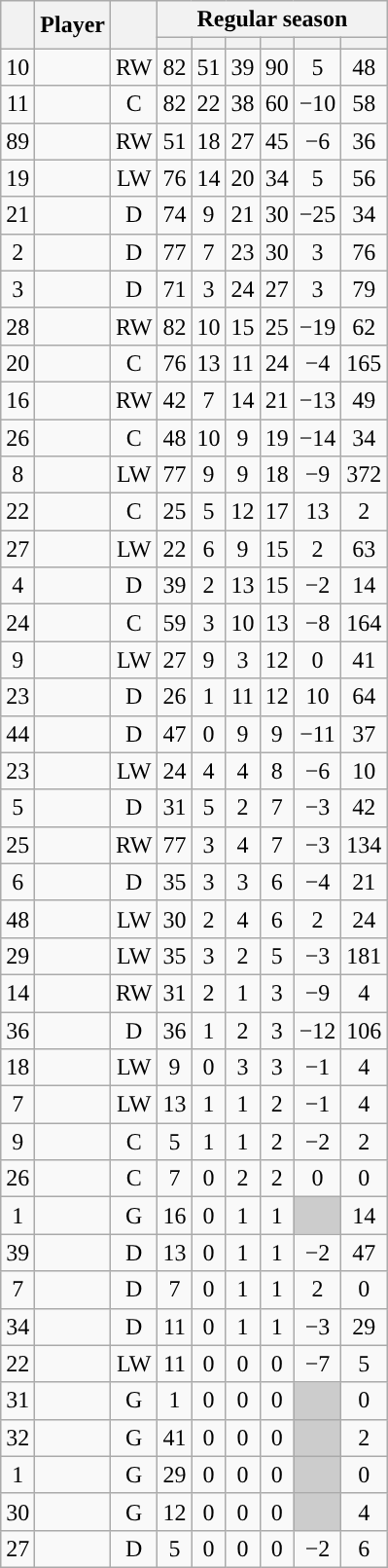<table class="wikitable sortable plainrowheaders" style="text-align:center;">
<tr>
<th scope="col" data-sort-type="number" rowspan="2"></th>
<th scope="col" rowspan="2">Player</th>
<th scope="col" rowspan="2"></th>
<th scope=colgroup colspan=6>Regular season</th>
</tr>
<tr>
<th scope="col" data-sort-type="number"></th>
<th scope="col" data-sort-type="number"></th>
<th scope="col" data-sort-type="number"></th>
<th scope="col" data-sort-type="number"></th>
<th scope="col" data-sort-type="number"></th>
<th scope="col" data-sort-type="number"></th>
</tr>
<tr>
<td scope="row">10</td>
<td align="left"></td>
<td>RW</td>
<td>82</td>
<td>51</td>
<td>39</td>
<td>90</td>
<td>5</td>
<td>48</td>
</tr>
<tr>
<td scope="row">11</td>
<td align="left"></td>
<td>C</td>
<td>82</td>
<td>22</td>
<td>38</td>
<td>60</td>
<td>−10</td>
<td>58</td>
</tr>
<tr>
<td scope="row">89</td>
<td align="left"></td>
<td>RW</td>
<td>51</td>
<td>18</td>
<td>27</td>
<td>45</td>
<td>−6</td>
<td>36</td>
</tr>
<tr>
<td scope="row">19</td>
<td align="left"></td>
<td>LW</td>
<td>76</td>
<td>14</td>
<td>20</td>
<td>34</td>
<td>5</td>
<td>56</td>
</tr>
<tr>
<td scope="row">21</td>
<td align="left"></td>
<td>D</td>
<td>74</td>
<td>9</td>
<td>21</td>
<td>30</td>
<td>−25</td>
<td>34</td>
</tr>
<tr>
<td scope="row">2</td>
<td align="left"></td>
<td>D</td>
<td>77</td>
<td>7</td>
<td>23</td>
<td>30</td>
<td>3</td>
<td>76</td>
</tr>
<tr>
<td scope="row">3</td>
<td align="left"></td>
<td>D</td>
<td>71</td>
<td>3</td>
<td>24</td>
<td>27</td>
<td>3</td>
<td>79</td>
</tr>
<tr>
<td scope="row">28</td>
<td align="left"></td>
<td>RW</td>
<td>82</td>
<td>10</td>
<td>15</td>
<td>25</td>
<td>−19</td>
<td>62</td>
</tr>
<tr>
<td scope="row">20</td>
<td align="left"></td>
<td>C</td>
<td>76</td>
<td>13</td>
<td>11</td>
<td>24</td>
<td>−4</td>
<td>165</td>
</tr>
<tr>
<td scope="row">16</td>
<td align="left"></td>
<td>RW</td>
<td>42</td>
<td>7</td>
<td>14</td>
<td>21</td>
<td>−13</td>
<td>49</td>
</tr>
<tr>
<td scope="row">26</td>
<td align="left"></td>
<td>C</td>
<td>48</td>
<td>10</td>
<td>9</td>
<td>19</td>
<td>−14</td>
<td>34</td>
</tr>
<tr>
<td scope="row">8</td>
<td align="left"></td>
<td>LW</td>
<td>77</td>
<td>9</td>
<td>9</td>
<td>18</td>
<td>−9</td>
<td>372</td>
</tr>
<tr>
<td scope="row">22</td>
<td align="left"></td>
<td>C</td>
<td>25</td>
<td>5</td>
<td>12</td>
<td>17</td>
<td>13</td>
<td>2</td>
</tr>
<tr>
<td scope="row">27</td>
<td align="left"></td>
<td>LW</td>
<td>22</td>
<td>6</td>
<td>9</td>
<td>15</td>
<td>2</td>
<td>63</td>
</tr>
<tr>
<td scope="row">4</td>
<td align="left"></td>
<td>D</td>
<td>39</td>
<td>2</td>
<td>13</td>
<td>15</td>
<td>−2</td>
<td>14</td>
</tr>
<tr>
<td scope="row">24</td>
<td align="left"></td>
<td>C</td>
<td>59</td>
<td>3</td>
<td>10</td>
<td>13</td>
<td>−8</td>
<td>164</td>
</tr>
<tr>
<td scope="row">9</td>
<td align="left"></td>
<td>LW</td>
<td>27</td>
<td>9</td>
<td>3</td>
<td>12</td>
<td>0</td>
<td>41</td>
</tr>
<tr>
<td scope="row">23</td>
<td align="left"></td>
<td>D</td>
<td>26</td>
<td>1</td>
<td>11</td>
<td>12</td>
<td>10</td>
<td>64</td>
</tr>
<tr>
<td scope="row">44</td>
<td align="left"></td>
<td>D</td>
<td>47</td>
<td>0</td>
<td>9</td>
<td>9</td>
<td>−11</td>
<td>37</td>
</tr>
<tr>
<td scope="row">23</td>
<td align="left"></td>
<td>LW</td>
<td>24</td>
<td>4</td>
<td>4</td>
<td>8</td>
<td>−6</td>
<td>10</td>
</tr>
<tr>
<td scope="row">5</td>
<td align="left"></td>
<td>D</td>
<td>31</td>
<td>5</td>
<td>2</td>
<td>7</td>
<td>−3</td>
<td>42</td>
</tr>
<tr>
<td scope="row">25</td>
<td align="left"></td>
<td>RW</td>
<td>77</td>
<td>3</td>
<td>4</td>
<td>7</td>
<td>−3</td>
<td>134</td>
</tr>
<tr>
<td scope="row">6</td>
<td align="left"></td>
<td>D</td>
<td>35</td>
<td>3</td>
<td>3</td>
<td>6</td>
<td>−4</td>
<td>21</td>
</tr>
<tr>
<td scope="row">48</td>
<td align="left"></td>
<td>LW</td>
<td>30</td>
<td>2</td>
<td>4</td>
<td>6</td>
<td>2</td>
<td>24</td>
</tr>
<tr>
<td scope="row">29</td>
<td align="left"></td>
<td>LW</td>
<td>35</td>
<td>3</td>
<td>2</td>
<td>5</td>
<td>−3</td>
<td>181</td>
</tr>
<tr>
<td scope="row">14</td>
<td align="left"></td>
<td>RW</td>
<td>31</td>
<td>2</td>
<td>1</td>
<td>3</td>
<td>−9</td>
<td>4</td>
</tr>
<tr>
<td scope="row">36</td>
<td align="left"></td>
<td>D</td>
<td>36</td>
<td>1</td>
<td>2</td>
<td>3</td>
<td>−12</td>
<td>106</td>
</tr>
<tr>
<td scope="row">18</td>
<td align="left"></td>
<td>LW</td>
<td>9</td>
<td>0</td>
<td>3</td>
<td>3</td>
<td>−1</td>
<td>4</td>
</tr>
<tr>
<td scope="row">7</td>
<td align="left"></td>
<td>LW</td>
<td>13</td>
<td>1</td>
<td>1</td>
<td>2</td>
<td>−1</td>
<td>4</td>
</tr>
<tr>
<td scope="row">9</td>
<td align="left"></td>
<td>C</td>
<td>5</td>
<td>1</td>
<td>1</td>
<td>2</td>
<td>−2</td>
<td>2</td>
</tr>
<tr>
<td scope="row">26</td>
<td align="left"></td>
<td>C</td>
<td>7</td>
<td>0</td>
<td>2</td>
<td>2</td>
<td>0</td>
<td>0</td>
</tr>
<tr>
<td scope="row">1</td>
<td align="left"></td>
<td>G</td>
<td>16</td>
<td>0</td>
<td>1</td>
<td>1</td>
<td style="background:#ccc"></td>
<td>14</td>
</tr>
<tr>
<td scope="row">39</td>
<td align="left"></td>
<td>D</td>
<td>13</td>
<td>0</td>
<td>1</td>
<td>1</td>
<td>−2</td>
<td>47</td>
</tr>
<tr>
<td scope="row">7</td>
<td align="left"></td>
<td>D</td>
<td>7</td>
<td>0</td>
<td>1</td>
<td>1</td>
<td>2</td>
<td>0</td>
</tr>
<tr>
<td scope="row">34</td>
<td align="left"></td>
<td>D</td>
<td>11</td>
<td>0</td>
<td>1</td>
<td>1</td>
<td>−3</td>
<td>29</td>
</tr>
<tr>
<td scope="row">22</td>
<td align="left"></td>
<td>LW</td>
<td>11</td>
<td>0</td>
<td>0</td>
<td>0</td>
<td>−7</td>
<td>5</td>
</tr>
<tr>
<td scope="row">31</td>
<td align="left"></td>
<td>G</td>
<td>1</td>
<td>0</td>
<td>0</td>
<td>0</td>
<td style="background:#ccc"></td>
<td>0</td>
</tr>
<tr>
<td scope="row">32</td>
<td align="left"></td>
<td>G</td>
<td>41</td>
<td>0</td>
<td>0</td>
<td>0</td>
<td style="background:#ccc"></td>
<td>2</td>
</tr>
<tr>
<td scope="row">1</td>
<td align="left"></td>
<td>G</td>
<td>29</td>
<td>0</td>
<td>0</td>
<td>0</td>
<td style="background:#ccc"></td>
<td>0</td>
</tr>
<tr>
<td scope="row">30</td>
<td align="left"></td>
<td>G</td>
<td>12</td>
<td>0</td>
<td>0</td>
<td>0</td>
<td style="background:#ccc"></td>
<td>4</td>
</tr>
<tr>
<td scope="row">27</td>
<td align="left"></td>
<td>D</td>
<td>5</td>
<td>0</td>
<td>0</td>
<td>0</td>
<td>−2</td>
<td>6</td>
</tr>
</table>
